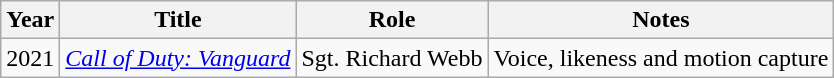<table class = "wikitable sortable">
<tr>
<th>Year</th>
<th>Title</th>
<th>Role</th>
<th>Notes</th>
</tr>
<tr>
<td>2021</td>
<td><em><a href='#'>Call of Duty: Vanguard</a></em></td>
<td>Sgt. Richard Webb</td>
<td>Voice, likeness and motion capture</td>
</tr>
</table>
